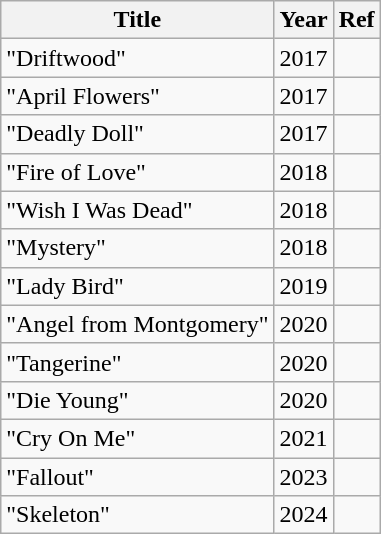<table class="wikitable">
<tr>
<th>Title</th>
<th>Year</th>
<th>Ref</th>
</tr>
<tr>
<td>"Driftwood"</td>
<td>2017</td>
<td></td>
</tr>
<tr>
<td>"April Flowers"</td>
<td>2017</td>
<td></td>
</tr>
<tr>
<td>"Deadly Doll"</td>
<td>2017</td>
<td></td>
</tr>
<tr>
<td>"Fire of Love"</td>
<td>2018</td>
<td></td>
</tr>
<tr>
<td>"Wish I Was Dead"</td>
<td>2018</td>
<td></td>
</tr>
<tr>
<td>"Mystery"</td>
<td>2018</td>
<td></td>
</tr>
<tr>
<td>"Lady Bird"</td>
<td>2019</td>
<td></td>
</tr>
<tr>
<td>"Angel from Montgomery"</td>
<td>2020</td>
<td></td>
</tr>
<tr>
<td>"Tangerine"</td>
<td>2020</td>
<td></td>
</tr>
<tr>
<td>"Die Young"</td>
<td>2020</td>
<td></td>
</tr>
<tr>
<td>"Cry On Me"</td>
<td>2021</td>
<td></td>
</tr>
<tr>
<td>"Fallout"</td>
<td>2023</td>
<td></td>
</tr>
<tr>
<td>"Skeleton"</td>
<td>2024</td>
<td></td>
</tr>
</table>
